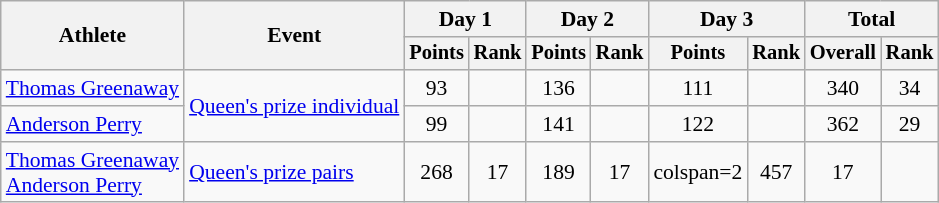<table class="wikitable" style="font-size:90%">
<tr>
<th rowspan=2>Athlete</th>
<th rowspan=2>Event</th>
<th colspan=2>Day 1</th>
<th colspan=2>Day 2</th>
<th colspan=2>Day 3</th>
<th colspan=2>Total</th>
</tr>
<tr style="font-size:95%">
<th>Points</th>
<th>Rank</th>
<th>Points</th>
<th>Rank</th>
<th>Points</th>
<th>Rank</th>
<th>Overall</th>
<th>Rank</th>
</tr>
<tr align=center>
<td align=left><a href='#'>Thomas Greenaway</a></td>
<td align=left rowspan="2"><a href='#'>Queen's prize individual</a></td>
<td>93</td>
<td></td>
<td>136</td>
<td></td>
<td>111</td>
<td></td>
<td>340</td>
<td>34</td>
</tr>
<tr align=center>
<td align=left><a href='#'>Anderson Perry</a></td>
<td>99</td>
<td></td>
<td>141</td>
<td></td>
<td>122</td>
<td></td>
<td>362</td>
<td>29</td>
</tr>
<tr align=center>
<td align=left><a href='#'>Thomas Greenaway</a><br><a href='#'>Anderson Perry</a></td>
<td align=left><a href='#'>Queen's prize pairs</a></td>
<td>268</td>
<td>17</td>
<td>189</td>
<td>17</td>
<td>colspan=2 </td>
<td>457</td>
<td>17</td>
</tr>
</table>
